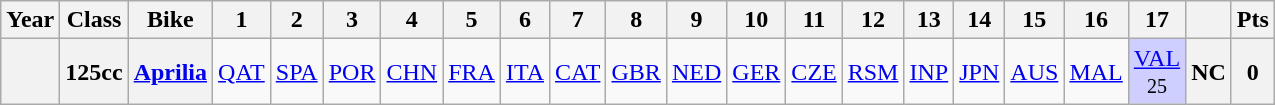<table class="wikitable" style="text-align:center">
<tr>
<th>Year</th>
<th>Class</th>
<th>Bike</th>
<th>1</th>
<th>2</th>
<th>3</th>
<th>4</th>
<th>5</th>
<th>6</th>
<th>7</th>
<th>8</th>
<th>9</th>
<th>10</th>
<th>11</th>
<th>12</th>
<th>13</th>
<th>14</th>
<th>15</th>
<th>16</th>
<th>17</th>
<th></th>
<th>Pts</th>
</tr>
<tr>
<th align=left></th>
<th align=left>125cc</th>
<th align=left><a href='#'>Aprilia</a></th>
<td><a href='#'>QAT</a></td>
<td><a href='#'>SPA</a></td>
<td><a href='#'>POR</a></td>
<td><a href='#'>CHN</a></td>
<td><a href='#'>FRA</a></td>
<td><a href='#'>ITA</a></td>
<td><a href='#'>CAT</a></td>
<td><a href='#'>GBR</a></td>
<td><a href='#'>NED</a></td>
<td><a href='#'>GER</a></td>
<td><a href='#'>CZE</a></td>
<td><a href='#'>RSM</a></td>
<td><a href='#'>INP</a></td>
<td><a href='#'>JPN</a></td>
<td><a href='#'>AUS</a></td>
<td><a href='#'>MAL</a></td>
<td style="background:#CFCFFF;"><a href='#'>VAL</a><br><small>25</small></td>
<th>NC</th>
<th>0</th>
</tr>
</table>
